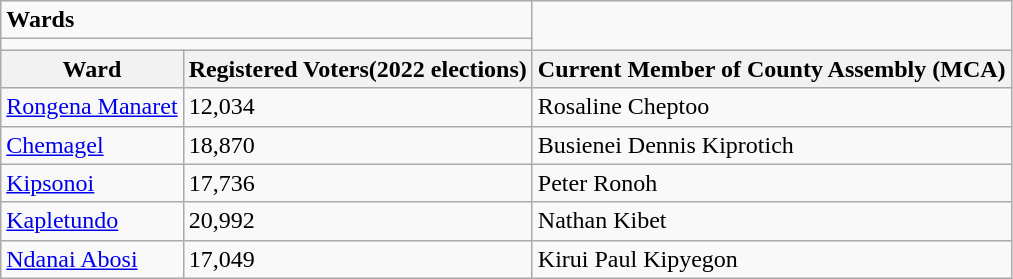<table class="wikitable">
<tr>
<td colspan="2"><strong>Wards</strong></td>
</tr>
<tr>
<td colspan="2"></td>
</tr>
<tr>
<th>Ward</th>
<th>Registered Voters(2022 elections)</th>
<th>Current Member of County Assembly (MCA)</th>
</tr>
<tr>
<td><a href='#'>Rongena Manaret</a></td>
<td>12,034</td>
<td>Rosaline Cheptoo</td>
</tr>
<tr>
<td><a href='#'>Chemagel</a></td>
<td>18,870</td>
<td>Busienei Dennis Kiprotich</td>
</tr>
<tr>
<td><a href='#'>Kipsonoi</a></td>
<td>17,736</td>
<td>Peter Ronoh</td>
</tr>
<tr>
<td><a href='#'>Kapletundo</a></td>
<td>20,992</td>
<td>Nathan Kibet</td>
</tr>
<tr>
<td><a href='#'>Ndanai Abosi</a></td>
<td>17,049</td>
<td>Kirui Paul Kipyegon</td>
</tr>
</table>
